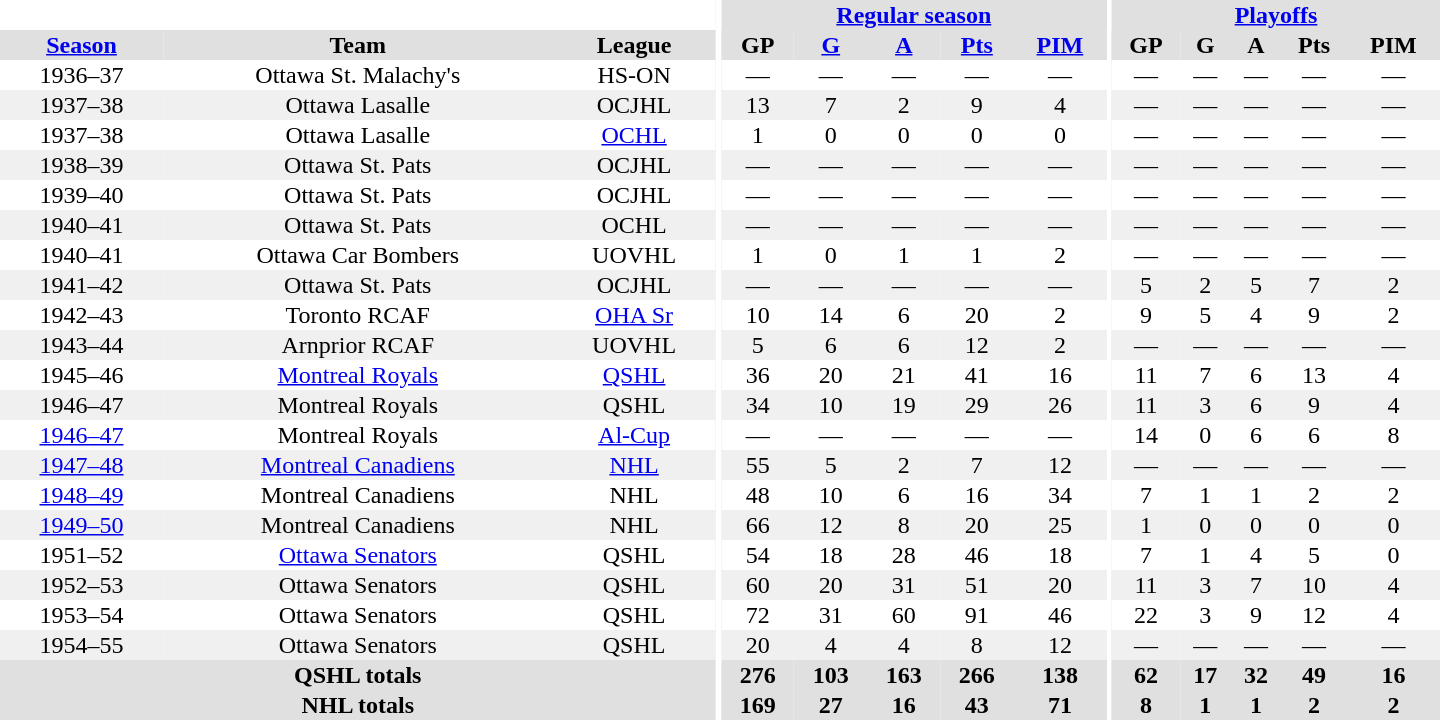<table border="0" cellpadding="1" cellspacing="0" style="text-align:center; width:60em">
<tr bgcolor="#e0e0e0">
<th colspan="3" bgcolor="#ffffff"></th>
<th rowspan="100" bgcolor="#ffffff"></th>
<th colspan="5"><a href='#'>Regular season</a></th>
<th rowspan="100" bgcolor="#ffffff"></th>
<th colspan="5"><a href='#'>Playoffs</a></th>
</tr>
<tr bgcolor="#e0e0e0">
<th><a href='#'>Season</a></th>
<th>Team</th>
<th>League</th>
<th>GP</th>
<th><a href='#'>G</a></th>
<th><a href='#'>A</a></th>
<th><a href='#'>Pts</a></th>
<th><a href='#'>PIM</a></th>
<th>GP</th>
<th>G</th>
<th>A</th>
<th>Pts</th>
<th>PIM</th>
</tr>
<tr>
<td>1936–37</td>
<td>Ottawa St. Malachy's</td>
<td>HS-ON</td>
<td>—</td>
<td>—</td>
<td>—</td>
<td>—</td>
<td>—</td>
<td>—</td>
<td>—</td>
<td>—</td>
<td>—</td>
<td>—</td>
</tr>
<tr bgcolor="#f0f0f0">
<td>1937–38</td>
<td>Ottawa Lasalle</td>
<td>OCJHL</td>
<td>13</td>
<td>7</td>
<td>2</td>
<td>9</td>
<td>4</td>
<td>—</td>
<td>—</td>
<td>—</td>
<td>—</td>
<td>—</td>
</tr>
<tr>
<td>1937–38</td>
<td>Ottawa Lasalle</td>
<td><a href='#'>OCHL</a></td>
<td>1</td>
<td>0</td>
<td>0</td>
<td>0</td>
<td>0</td>
<td>—</td>
<td>—</td>
<td>—</td>
<td>—</td>
<td>—</td>
</tr>
<tr bgcolor="#f0f0f0">
<td>1938–39</td>
<td>Ottawa St. Pats</td>
<td>OCJHL</td>
<td>—</td>
<td>—</td>
<td>—</td>
<td>—</td>
<td>—</td>
<td>—</td>
<td>—</td>
<td>—</td>
<td>—</td>
<td>—</td>
</tr>
<tr>
<td>1939–40</td>
<td>Ottawa St. Pats</td>
<td>OCJHL</td>
<td>—</td>
<td>—</td>
<td>—</td>
<td>—</td>
<td>—</td>
<td>—</td>
<td>—</td>
<td>—</td>
<td>—</td>
<td>—</td>
</tr>
<tr bgcolor="#f0f0f0">
<td>1940–41</td>
<td>Ottawa St. Pats</td>
<td>OCHL</td>
<td>—</td>
<td>—</td>
<td>—</td>
<td>—</td>
<td>—</td>
<td>—</td>
<td>—</td>
<td>—</td>
<td>—</td>
<td>—</td>
</tr>
<tr>
<td>1940–41</td>
<td>Ottawa Car Bombers</td>
<td>UOVHL</td>
<td>1</td>
<td>0</td>
<td>1</td>
<td>1</td>
<td>2</td>
<td>—</td>
<td>—</td>
<td>—</td>
<td>—</td>
<td>—</td>
</tr>
<tr bgcolor="#f0f0f0">
<td>1941–42</td>
<td>Ottawa St. Pats</td>
<td>OCJHL</td>
<td>—</td>
<td>—</td>
<td>—</td>
<td>—</td>
<td>—</td>
<td>5</td>
<td>2</td>
<td>5</td>
<td>7</td>
<td>2</td>
</tr>
<tr>
<td>1942–43</td>
<td>Toronto RCAF</td>
<td><a href='#'>OHA Sr</a></td>
<td>10</td>
<td>14</td>
<td>6</td>
<td>20</td>
<td>2</td>
<td>9</td>
<td>5</td>
<td>4</td>
<td>9</td>
<td>2</td>
</tr>
<tr bgcolor="#f0f0f0">
<td>1943–44</td>
<td>Arnprior RCAF</td>
<td>UOVHL</td>
<td>5</td>
<td>6</td>
<td>6</td>
<td>12</td>
<td>2</td>
<td>—</td>
<td>—</td>
<td>—</td>
<td>—</td>
<td>—</td>
</tr>
<tr>
<td>1945–46</td>
<td><a href='#'>Montreal Royals</a></td>
<td><a href='#'>QSHL</a></td>
<td>36</td>
<td>20</td>
<td>21</td>
<td>41</td>
<td>16</td>
<td>11</td>
<td>7</td>
<td>6</td>
<td>13</td>
<td>4</td>
</tr>
<tr bgcolor="#f0f0f0">
<td>1946–47</td>
<td>Montreal Royals</td>
<td>QSHL</td>
<td>34</td>
<td>10</td>
<td>19</td>
<td>29</td>
<td>26</td>
<td>11</td>
<td>3</td>
<td>6</td>
<td>9</td>
<td>4</td>
</tr>
<tr>
<td><a href='#'>1946–47</a></td>
<td>Montreal Royals</td>
<td><a href='#'>Al-Cup</a></td>
<td>—</td>
<td>—</td>
<td>—</td>
<td>—</td>
<td>—</td>
<td>14</td>
<td>0</td>
<td>6</td>
<td>6</td>
<td>8</td>
</tr>
<tr bgcolor="#f0f0f0">
<td><a href='#'>1947–48</a></td>
<td><a href='#'>Montreal Canadiens</a></td>
<td><a href='#'>NHL</a></td>
<td>55</td>
<td>5</td>
<td>2</td>
<td>7</td>
<td>12</td>
<td>—</td>
<td>—</td>
<td>—</td>
<td>—</td>
<td>—</td>
</tr>
<tr>
<td><a href='#'>1948–49</a></td>
<td>Montreal Canadiens</td>
<td>NHL</td>
<td>48</td>
<td>10</td>
<td>6</td>
<td>16</td>
<td>34</td>
<td>7</td>
<td>1</td>
<td>1</td>
<td>2</td>
<td>2</td>
</tr>
<tr bgcolor="#f0f0f0">
<td><a href='#'>1949–50</a></td>
<td>Montreal Canadiens</td>
<td>NHL</td>
<td>66</td>
<td>12</td>
<td>8</td>
<td>20</td>
<td>25</td>
<td>1</td>
<td>0</td>
<td>0</td>
<td>0</td>
<td>0</td>
</tr>
<tr>
<td>1951–52</td>
<td><a href='#'>Ottawa Senators</a></td>
<td>QSHL</td>
<td>54</td>
<td>18</td>
<td>28</td>
<td>46</td>
<td>18</td>
<td>7</td>
<td>1</td>
<td>4</td>
<td>5</td>
<td>0</td>
</tr>
<tr bgcolor="#f0f0f0">
<td>1952–53</td>
<td>Ottawa Senators</td>
<td>QSHL</td>
<td>60</td>
<td>20</td>
<td>31</td>
<td>51</td>
<td>20</td>
<td>11</td>
<td>3</td>
<td>7</td>
<td>10</td>
<td>4</td>
</tr>
<tr>
<td>1953–54</td>
<td>Ottawa Senators</td>
<td>QSHL</td>
<td>72</td>
<td>31</td>
<td>60</td>
<td>91</td>
<td>46</td>
<td>22</td>
<td>3</td>
<td>9</td>
<td>12</td>
<td>4</td>
</tr>
<tr bgcolor="#f0f0f0">
<td>1954–55</td>
<td>Ottawa Senators</td>
<td>QSHL</td>
<td>20</td>
<td>4</td>
<td>4</td>
<td>8</td>
<td>12</td>
<td>—</td>
<td>—</td>
<td>—</td>
<td>—</td>
<td>—</td>
</tr>
<tr bgcolor="#e0e0e0">
<th colspan="3">QSHL totals</th>
<th>276</th>
<th>103</th>
<th>163</th>
<th>266</th>
<th>138</th>
<th>62</th>
<th>17</th>
<th>32</th>
<th>49</th>
<th>16</th>
</tr>
<tr bgcolor="#e0e0e0">
<th colspan="3">NHL totals</th>
<th>169</th>
<th>27</th>
<th>16</th>
<th>43</th>
<th>71</th>
<th>8</th>
<th>1</th>
<th>1</th>
<th>2</th>
<th>2</th>
</tr>
</table>
